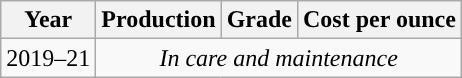<table class="wikitable">
<tr style="text-align:center;">
<th>Year</th>
<th>Production</th>
<th>Grade</th>
<th>Cost per ounce</th>
</tr>
<tr style="text-align:center;">
<td>2019–21</td>
<td colspan=3><em>In care and maintenance</em></td>
</tr>
</table>
